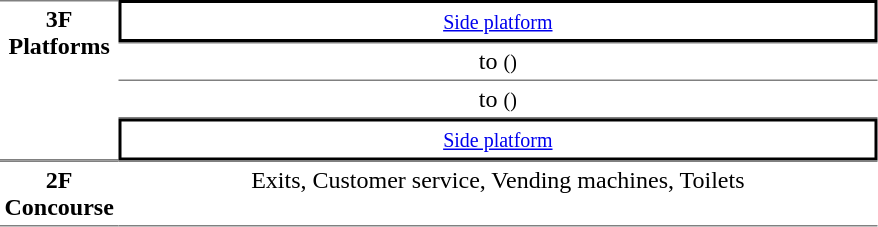<table table border=0 cellspacing=0 cellpadding=3>
<tr>
<td style="border-bottom:solid 1px gray;border-top:solid 1px gray;text-align:center" rowspan="4" valign=top width=50><strong>3F<br>Platforms</strong></td>
<td style="border-right:solid 2px black;border-left:solid 2px black;border-top:solid 2px black;border-bottom:solid 2px black;text-align:center;"><small><a href='#'>Side platform</a></small></td>
</tr>
<tr>
<td style="border-bottom:solid 1px gray;border-top:solid 1px gray;text-align:center;">  to  <small>()</small></td>
</tr>
<tr>
<td style="border-bottom:solid 1px gray;text-align:center;"> to  <small>() </small></td>
</tr>
<tr>
<td style="border-right:solid 2px black;border-left:solid 2px black;border-top:solid 2px black;border-bottom:solid 2px black;text-align:center;"><small><a href='#'>Side platform</a></small></td>
</tr>
<tr>
<td style="border-bottom:solid 1px gray; border-top:solid 1px gray;text-align:center" valign=top><strong>2F<br>Concourse</strong></td>
<td style="border-bottom:solid 1px gray; border-top:solid 1px gray;text-align:center" valign=top width=500>Exits, Customer service, Vending machines, Toilets</td>
</tr>
</table>
